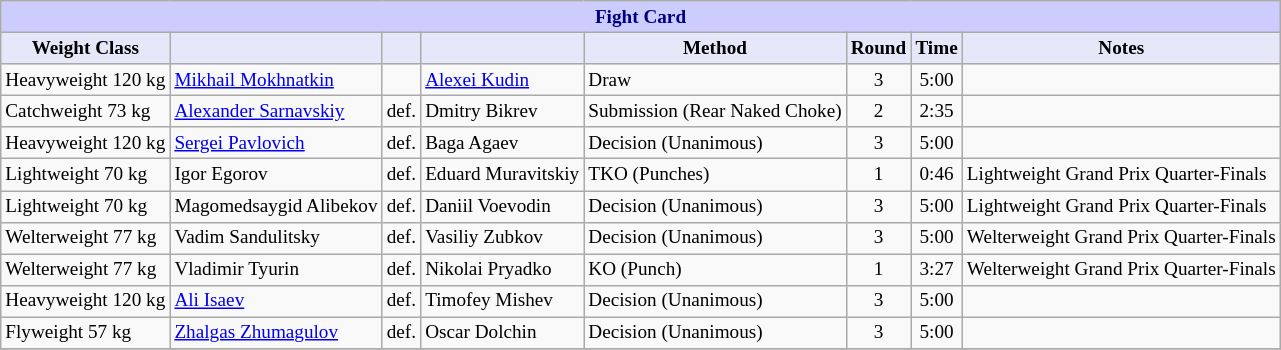<table class="wikitable" style="font-size: 80%;">
<tr>
<th colspan="8" style="background-color: #ccf; color: #000080; text-align: center;"><strong>Fight Card</strong></th>
</tr>
<tr>
<th colspan="1" style="background-color: #E6E8FA; color: #000000; text-align: center;">Weight Class</th>
<th colspan="1" style="background-color: #E6E8FA; color: #000000; text-align: center;"></th>
<th colspan="1" style="background-color: #E6E8FA; color: #000000; text-align: center;"></th>
<th colspan="1" style="background-color: #E6E8FA; color: #000000; text-align: center;"></th>
<th colspan="1" style="background-color: #E6E8FA; color: #000000; text-align: center;">Method</th>
<th colspan="1" style="background-color: #E6E8FA; color: #000000; text-align: center;">Round</th>
<th colspan="1" style="background-color: #E6E8FA; color: #000000; text-align: center;">Time</th>
<th colspan="1" style="background-color: #E6E8FA; color: #000000; text-align: center;">Notes</th>
</tr>
<tr>
<td>Heavyweight 120 kg</td>
<td> <a href='#'>Mikhail Mokhnatkin</a></td>
<td></td>
<td> <a href='#'>Alexei Kudin</a></td>
<td>Draw</td>
<td align=center>3</td>
<td align=center>5:00</td>
<td></td>
</tr>
<tr>
<td>Catchweight 73 kg</td>
<td> <a href='#'>Alexander Sarnavskiy</a></td>
<td>def.</td>
<td> Dmitry Bikrev</td>
<td>Submission (Rear Naked Choke)</td>
<td align=center>2</td>
<td align=center>2:35</td>
<td></td>
</tr>
<tr>
<td>Heavyweight 120 kg</td>
<td> <a href='#'>Sergei Pavlovich</a></td>
<td>def.</td>
<td> Baga Agaev</td>
<td>Decision (Unanimous)</td>
<td align=center>3</td>
<td align=center>5:00</td>
<td></td>
</tr>
<tr>
<td>Lightweight 70 kg</td>
<td> Igor Egorov</td>
<td>def.</td>
<td> Eduard Muravitskiy</td>
<td>TKO (Punches)</td>
<td align=center>1</td>
<td align=center>0:46</td>
<td>Lightweight Grand Prix Quarter-Finals</td>
</tr>
<tr>
<td>Lightweight 70 kg</td>
<td> Magomedsaygid Alibekov</td>
<td>def.</td>
<td> Daniil Voevodin</td>
<td>Decision (Unanimous)</td>
<td align=center>3</td>
<td align=center>5:00</td>
<td>Lightweight Grand Prix Quarter-Finals</td>
</tr>
<tr>
<td>Welterweight 77 kg</td>
<td> Vadim Sandulitsky</td>
<td>def.</td>
<td> Vasiliy Zubkov</td>
<td>Decision (Unanimous)</td>
<td align=center>3</td>
<td align=center>5:00</td>
<td>Welterweight Grand Prix Quarter-Finals</td>
</tr>
<tr>
<td>Welterweight 77 kg</td>
<td> Vladimir Tyurin</td>
<td>def.</td>
<td> Nikolai Pryadko</td>
<td>KO (Punch)</td>
<td align=center>1</td>
<td align=center>3:27</td>
<td>Welterweight Grand Prix Quarter-Finals</td>
</tr>
<tr>
<td>Heavyweight 120 kg</td>
<td> <a href='#'>Ali Isaev</a></td>
<td>def.</td>
<td> Timofey Mishev</td>
<td>Decision (Unanimous)</td>
<td align=center>3</td>
<td align=center>5:00</td>
<td></td>
</tr>
<tr>
<td>Flyweight 57 kg</td>
<td> <a href='#'>Zhalgas Zhumagulov</a></td>
<td>def.</td>
<td> Oscar Dolchin</td>
<td>Decision (Unanimous)</td>
<td align=center>3</td>
<td align=center>5:00</td>
<td></td>
</tr>
<tr>
</tr>
</table>
